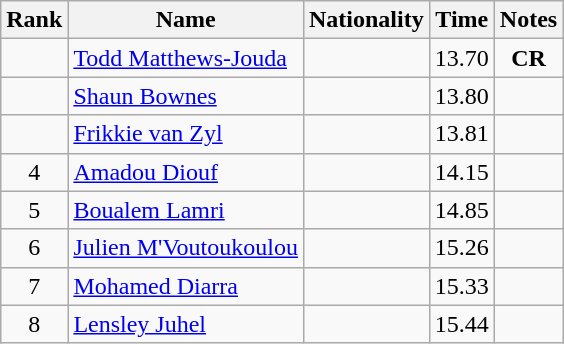<table class="wikitable sortable" style="text-align:center">
<tr>
<th>Rank</th>
<th>Name</th>
<th>Nationality</th>
<th>Time</th>
<th>Notes</th>
</tr>
<tr>
<td></td>
<td align=left><a href='#'>Todd Matthews-Jouda</a></td>
<td align=left></td>
<td>13.70</td>
<td><strong>CR</strong></td>
</tr>
<tr>
<td></td>
<td align=left><a href='#'>Shaun Bownes</a></td>
<td align=left></td>
<td>13.80</td>
<td></td>
</tr>
<tr>
<td></td>
<td align=left><a href='#'>Frikkie van Zyl</a></td>
<td align=left></td>
<td>13.81</td>
<td></td>
</tr>
<tr>
<td>4</td>
<td align=left><a href='#'>Amadou Diouf</a></td>
<td align=left></td>
<td>14.15</td>
<td></td>
</tr>
<tr>
<td>5</td>
<td align=left><a href='#'>Boualem Lamri</a></td>
<td align=left></td>
<td>14.85</td>
<td></td>
</tr>
<tr>
<td>6</td>
<td align=left><a href='#'>Julien M'Voutoukoulou</a></td>
<td align=left></td>
<td>15.26</td>
<td></td>
</tr>
<tr>
<td>7</td>
<td align=left><a href='#'>Mohamed Diarra</a></td>
<td align=left></td>
<td>15.33</td>
<td></td>
</tr>
<tr>
<td>8</td>
<td align=left><a href='#'>Lensley Juhel</a></td>
<td align=left></td>
<td>15.44</td>
<td></td>
</tr>
</table>
